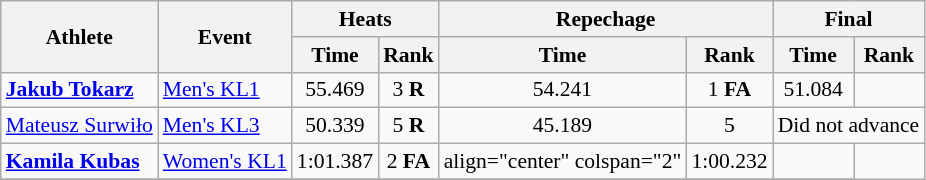<table class="wikitable" style="font-size:90%">
<tr>
<th rowspan="2">Athlete</th>
<th rowspan="2">Event</th>
<th colspan="2">Heats</th>
<th colspan="2">Repechage</th>
<th colspan="2">Final</th>
</tr>
<tr>
<th>Time</th>
<th>Rank</th>
<th>Time</th>
<th>Rank</th>
<th>Time</th>
<th>Rank</th>
</tr>
<tr>
<td><strong><a href='#'>Jakub Tokarz</a></strong></td>
<td><a href='#'>Men's KL1</a></td>
<td align="center">55.469</td>
<td align="center">3 <strong>R</strong></td>
<td align="center">54.241</td>
<td align="center">1 <strong>FA</strong></td>
<td align="center">51.084</td>
<td align="center"></td>
</tr>
<tr>
<td><a href='#'>Mateusz Surwiło</a></td>
<td><a href='#'>Men's KL3</a></td>
<td align="center">50.339</td>
<td align="center">5 <strong>R</strong></td>
<td align="center">45.189</td>
<td align="center">5</td>
<td colspan=2>Did not advance</td>
</tr>
<tr>
<td><strong><a href='#'>Kamila Kubas</a></strong></td>
<td><a href='#'>Women's KL1</a></td>
<td align="center">1:01.387</td>
<td align="center">2 <strong>FA</strong></td>
<td>align="center" colspan="2" </td>
<td align="center">1:00.232</td>
<td align="center"></td>
</tr>
<tr>
</tr>
</table>
